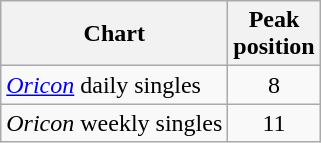<table class="wikitable">
<tr>
<th>Chart</th>
<th>Peak<br>position</th>
</tr>
<tr>
<td><em><a href='#'>Oricon</a></em> daily singles</td>
<td align="center">8</td>
</tr>
<tr>
<td><em>Oricon</em> weekly singles</td>
<td align="center">11</td>
</tr>
</table>
